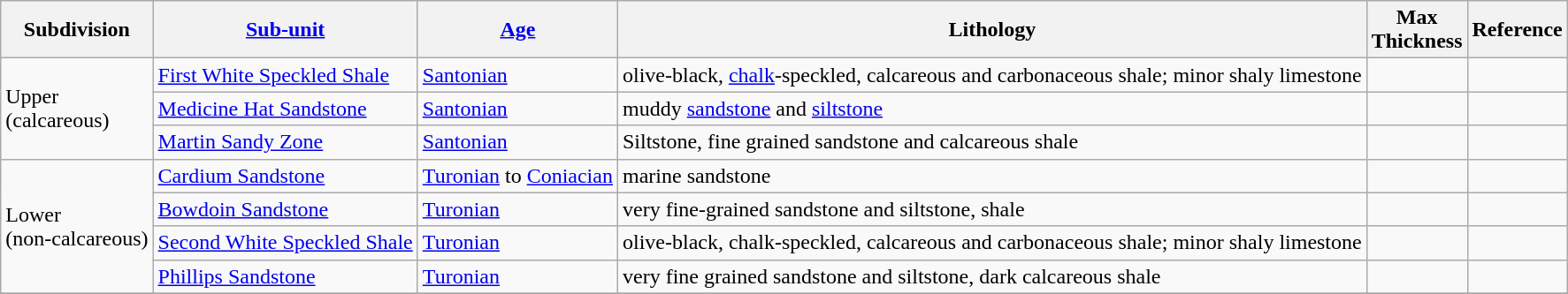<table class="wikitable">
<tr>
<th>Subdivision</th>
<th><a href='#'>Sub-unit</a></th>
<th><a href='#'>Age</a></th>
<th>Lithology</th>
<th>Max<br>Thickness</th>
<th>Reference</th>
</tr>
<tr>
<td rowspan=3>Upper<br>(calcareous)</td>
<td><a href='#'>First White Speckled Shale</a></td>
<td><a href='#'>Santonian</a></td>
<td>olive-black, <a href='#'>chalk</a>-speckled, calcareous and carbonaceous shale; minor shaly limestone</td>
<td></td>
<td></td>
</tr>
<tr>
<td><a href='#'>Medicine Hat Sandstone</a></td>
<td><a href='#'>Santonian</a></td>
<td>muddy <a href='#'>sandstone</a> and <a href='#'>siltstone</a></td>
<td></td>
<td></td>
</tr>
<tr>
<td><a href='#'>Martin Sandy Zone</a></td>
<td><a href='#'>Santonian</a></td>
<td>Siltstone, fine grained sandstone and calcareous shale</td>
<td></td>
<td></td>
</tr>
<tr>
<td rowspan=4>Lower<br>(non-calcareous)</td>
<td><a href='#'>Cardium Sandstone</a></td>
<td><a href='#'>Turonian</a> to <a href='#'>Coniacian</a></td>
<td>marine sandstone</td>
<td></td>
<td></td>
</tr>
<tr>
<td><a href='#'>Bowdoin Sandstone</a></td>
<td><a href='#'>Turonian</a></td>
<td>very fine-grained sandstone and siltstone, shale</td>
<td></td>
<td></td>
</tr>
<tr>
<td><a href='#'>Second White Speckled Shale</a></td>
<td><a href='#'>Turonian</a></td>
<td>olive-black, chalk-speckled, calcareous and carbonaceous shale; minor shaly limestone</td>
<td></td>
<td></td>
</tr>
<tr>
<td><a href='#'>Phillips Sandstone</a></td>
<td><a href='#'>Turonian</a></td>
<td>very fine grained sandstone and siltstone, dark calcareous shale</td>
<td></td>
<td></td>
</tr>
<tr>
</tr>
</table>
